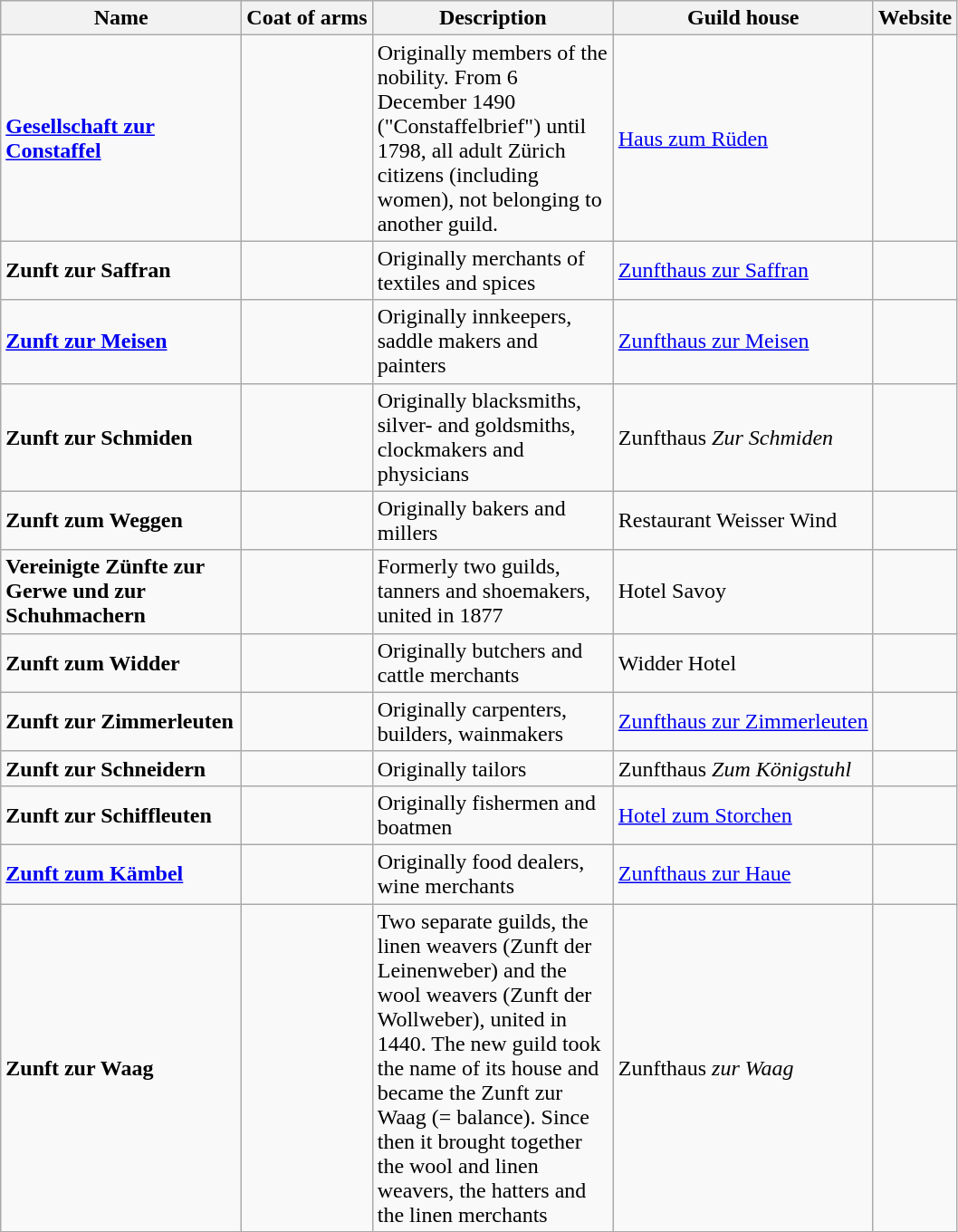<table class="wikitable">
<tr>
<th width="170pt">Name</th>
<th>Coat of arms</th>
<th width="170pt">Description</th>
<th>Guild house</th>
<th>Website</th>
</tr>
<tr>
<td><strong><a href='#'>Gesellschaft zur Constaffel</a></strong></td>
<td></td>
<td>Originally members of the nobility. From 6 December 1490 ("Constaffelbrief") until 1798, all adult Zürich citizens (including women), not belonging to another guild.</td>
<td><a href='#'>Haus zum Rüden</a><br></td>
<td></td>
</tr>
<tr>
<td><strong>Zunft zur Saffran</strong></td>
<td></td>
<td>Originally merchants of textiles and spices</td>
<td><a href='#'>Zunfthaus zur Saffran</a><br></td>
<td></td>
</tr>
<tr>
<td><strong><a href='#'>Zunft zur Meisen</a></strong></td>
<td></td>
<td>Originally innkeepers, saddle makers and painters </td>
<td><a href='#'>Zunfthaus zur Meisen</a><br></td>
<td></td>
</tr>
<tr>
<td><strong>Zunft zur Schmiden</strong></td>
<td></td>
<td>Originally blacksmiths, silver- and goldsmiths, clockmakers and physicians</td>
<td>Zunfthaus <em>Zur Schmiden</em><br></td>
<td></td>
</tr>
<tr>
<td><strong>Zunft zum Weggen</strong></td>
<td></td>
<td>Originally bakers and millers</td>
<td>Restaurant Weisser Wind</td>
<td></td>
</tr>
<tr>
<td><strong>Vereinigte Zünfte zur Gerwe und zur Schuhmachern</strong></td>
<td></td>
<td>Formerly two guilds, tanners and shoemakers, united in 1877</td>
<td>Hotel Savoy</td>
<td></td>
</tr>
<tr>
<td><strong>Zunft zum Widder</strong></td>
<td></td>
<td>Originally butchers and cattle merchants</td>
<td>Widder Hotel<br></td>
<td></td>
</tr>
<tr>
<td><strong>Zunft zur Zimmerleuten</strong></td>
<td></td>
<td>Originally carpenters, builders, wainmakers</td>
<td><a href='#'>Zunfthaus zur Zimmerleuten</a><br></td>
<td></td>
</tr>
<tr>
<td><strong>Zunft zur Schneidern</strong></td>
<td></td>
<td>Originally tailors</td>
<td>Zunfthaus <em>Zum Königstuhl</em><br></td>
<td></td>
</tr>
<tr>
<td><strong>Zunft zur Schiffleuten</strong></td>
<td></td>
<td>Originally fishermen and boatmen</td>
<td><a href='#'>Hotel zum Storchen</a><br></td>
<td></td>
</tr>
<tr>
<td><strong><a href='#'>Zunft zum Kämbel</a></strong></td>
<td></td>
<td>Originally food dealers, wine merchants</td>
<td><a href='#'>Zunfthaus zur Haue</a><br></td>
<td></td>
</tr>
<tr>
<td><strong>Zunft zur Waag</strong></td>
<td></td>
<td>Two separate guilds, the linen weavers (Zunft der Leinenweber) and the wool weavers (Zunft der Wollweber), united in 1440. The new guild took the name of its house and became the Zunft zur Waag (= balance). Since then it brought together the wool and linen weavers, the hatters and the linen merchants</td>
<td>Zunfthaus <em>zur Waag</em><br></td>
<td></td>
</tr>
</table>
